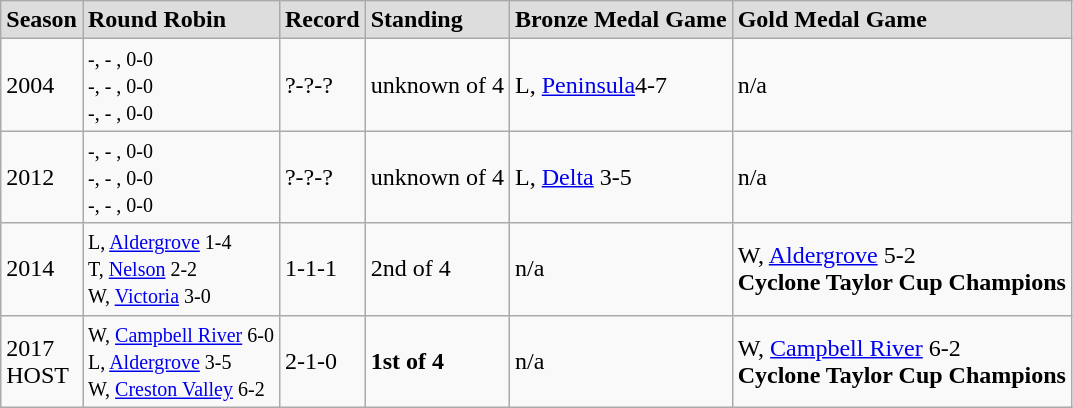<table class="wikitable">
<tr style="font-weight:bold; background-color:#dddddd;">
<td>Season</td>
<td>Round Robin</td>
<td>Record</td>
<td>Standing</td>
<td>Bronze Medal Game</td>
<td>Gold Medal Game</td>
</tr>
<tr>
<td>2004</td>
<td><small> -, - , 0-0<br>-, - , 0-0<br>-, - , 0-0</small></td>
<td>?-?-?</td>
<td>unknown of 4</td>
<td>L,  <a href='#'>Peninsula</a>4-7</td>
<td>n/a</td>
</tr>
<tr>
<td>2012</td>
<td><small> -, - , 0-0<br>-, - , 0-0<br>-, - , 0-0</small></td>
<td>?-?-?</td>
<td>unknown of 4</td>
<td>L, <a href='#'>Delta</a> 3-5</td>
<td>n/a</td>
</tr>
<tr>
<td>2014</td>
<td><small> L, <a href='#'>Aldergrove</a> 1-4<br>T, <a href='#'>Nelson</a> 2-2<br>W, <a href='#'>Victoria</a> 3-0</small></td>
<td>1-1-1</td>
<td>2nd of 4</td>
<td>n/a</td>
<td>W, <a href='#'>Aldergrove</a>  5-2<br><strong>Cyclone Taylor Cup Champions</strong></td>
</tr>
<tr>
<td>2017<br>HOST</td>
<td><small> W, <a href='#'>Campbell River</a> 6-0<br>L, <a href='#'>Aldergrove</a> 3-5<br>W, <a href='#'>Creston Valley</a> 6-2</small></td>
<td>2-1-0</td>
<td><strong>1st of 4</strong></td>
<td>n/a</td>
<td>W, <a href='#'>Campbell River</a> 6-2<br><strong>Cyclone Taylor Cup Champions</strong></td>
</tr>
</table>
